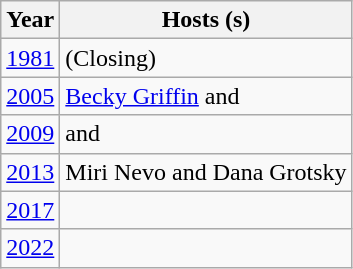<table class="wikitable">
<tr>
<th>Year</th>
<th>Hosts (s)</th>
</tr>
<tr>
<td><a href='#'>1981</a></td>
<td> (Closing)</td>
</tr>
<tr>
<td><a href='#'>2005</a></td>
<td><a href='#'>Becky Griffin</a> and </td>
</tr>
<tr>
<td><a href='#'>2009</a></td>
<td> and </td>
</tr>
<tr>
<td><a href='#'>2013</a></td>
<td>Miri Nevo and Dana Grotsky</td>
</tr>
<tr>
<td><a href='#'>2017</a></td>
<td></td>
</tr>
<tr>
<td><a href='#'>2022</a></td>
<td></td>
</tr>
</table>
